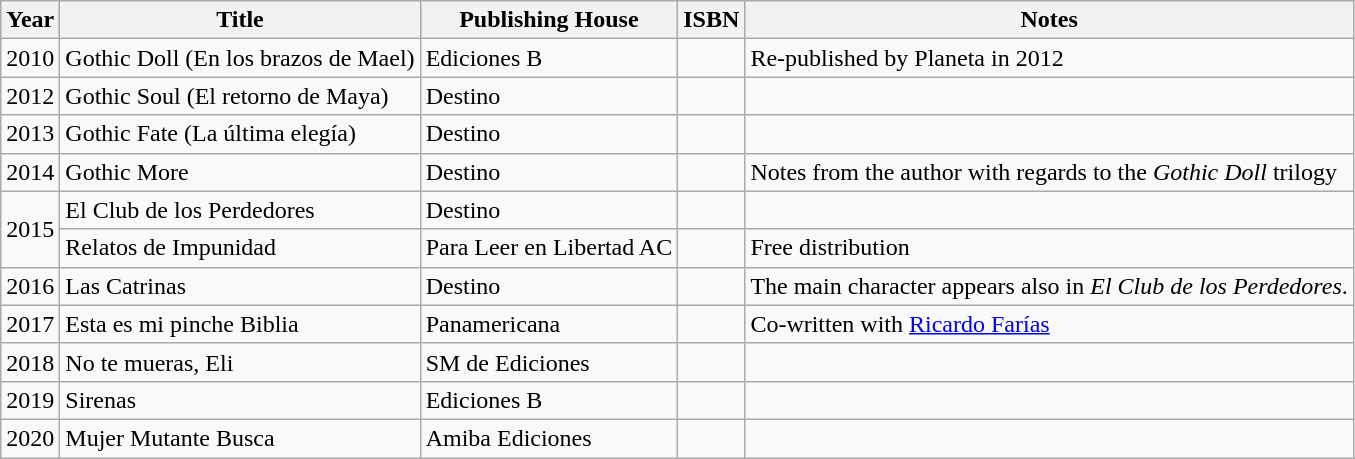<table class="wikitable">
<tr>
<th>Year</th>
<th>Title</th>
<th>Publishing House</th>
<th>ISBN</th>
<th>Notes</th>
</tr>
<tr>
<td>2010</td>
<td>Gothic Doll (En los brazos de Mael)</td>
<td>Ediciones B</td>
<td></td>
<td>Re-published by Planeta in 2012</td>
</tr>
<tr>
<td>2012</td>
<td>Gothic Soul (El retorno de Maya)</td>
<td>Destino</td>
<td></td>
<td></td>
</tr>
<tr>
<td>2013</td>
<td>Gothic Fate (La última elegía)</td>
<td>Destino</td>
<td></td>
<td></td>
</tr>
<tr>
<td>2014</td>
<td>Gothic More</td>
<td>Destino</td>
<td></td>
<td>Notes from the author with regards to the <em>Gothic Doll</em> trilogy</td>
</tr>
<tr>
<td rowspan="2">2015</td>
<td>El Club de los Perdedores</td>
<td>Destino</td>
<td></td>
<td></td>
</tr>
<tr>
<td>Relatos de Impunidad</td>
<td>Para Leer en Libertad AC</td>
<td></td>
<td>Free distribution</td>
</tr>
<tr>
<td>2016</td>
<td>Las Catrinas</td>
<td>Destino</td>
<td></td>
<td>The main character appears also in <em>El Club de los Perdedores</em>.</td>
</tr>
<tr>
<td>2017</td>
<td>Esta es mi pinche Biblia</td>
<td>Panamericana</td>
<td></td>
<td>Co-written with <a href='#'>Ricardo Farías</a></td>
</tr>
<tr>
<td>2018</td>
<td>No te mueras, Eli</td>
<td>SM de Ediciones</td>
<td></td>
<td></td>
</tr>
<tr>
<td>2019</td>
<td>Sirenas</td>
<td>Ediciones B</td>
<td></td>
<td></td>
</tr>
<tr>
<td>2020</td>
<td>Mujer Mutante Busca</td>
<td>Amiba Ediciones</td>
<td></td>
<td></td>
</tr>
</table>
